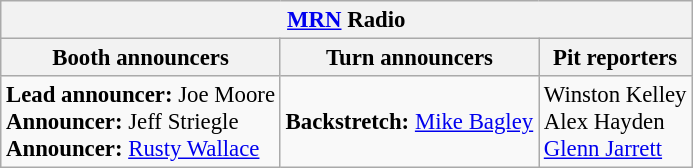<table class="wikitable" style="font-size: 95%">
<tr>
<th colspan="3"><a href='#'>MRN</a> Radio</th>
</tr>
<tr>
<th>Booth announcers</th>
<th>Turn announcers</th>
<th>Pit reporters</th>
</tr>
<tr>
<td><strong>Lead announcer:</strong> Joe Moore<br><strong>Announcer:</strong> Jeff Striegle<br><strong>Announcer:</strong> <a href='#'>Rusty Wallace</a></td>
<td><strong>Backstretch:</strong> <a href='#'>Mike Bagley</a></td>
<td>Winston Kelley<br>Alex Hayden<br><a href='#'>Glenn Jarrett</a></td>
</tr>
</table>
